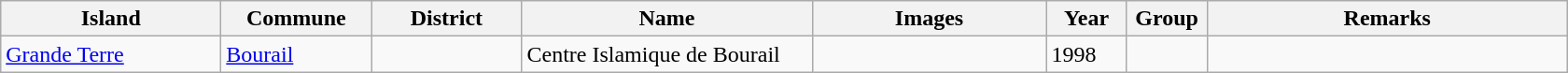<table class="wikitable sortable">
<tr>
<th align=left width=150px>Island</th>
<th align=left width=100px>Commune</th>
<th align=left width=100px>District</th>
<th align=left width=200px>Name</th>
<th align=center width=160px class=unsortable>Images</th>
<th align=left width=050px>Year</th>
<th align=center width=050px>Group</th>
<th align=left width=250px class=unsortable>Remarks</th>
</tr>
<tr>
<td><a href='#'>Grande Terre</a></td>
<td><a href='#'>Bourail</a></td>
<td></td>
<td>Centre Islamique de Bourail</td>
<td></td>
<td>1998</td>
<td></td>
<td></td>
</tr>
</table>
